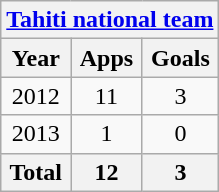<table class="wikitable" style="text-align:center">
<tr>
<th colspan=3><a href='#'>Tahiti national team</a></th>
</tr>
<tr>
<th>Year</th>
<th>Apps</th>
<th>Goals</th>
</tr>
<tr>
<td>2012</td>
<td>11</td>
<td>3</td>
</tr>
<tr>
<td>2013</td>
<td>1</td>
<td>0</td>
</tr>
<tr>
<th>Total</th>
<th>12</th>
<th>3</th>
</tr>
</table>
